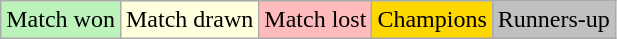<table class="wikitable">
<tr style="background:#BBF3BB;">
<td>Match won</td>
<td style="background:#ffd;">Match drawn</td>
<td style="background:#FFBBBB;">Match lost</td>
<td style="background:gold;">Champions</td>
<td style="background:silver;">Runners-up</td>
</tr>
</table>
